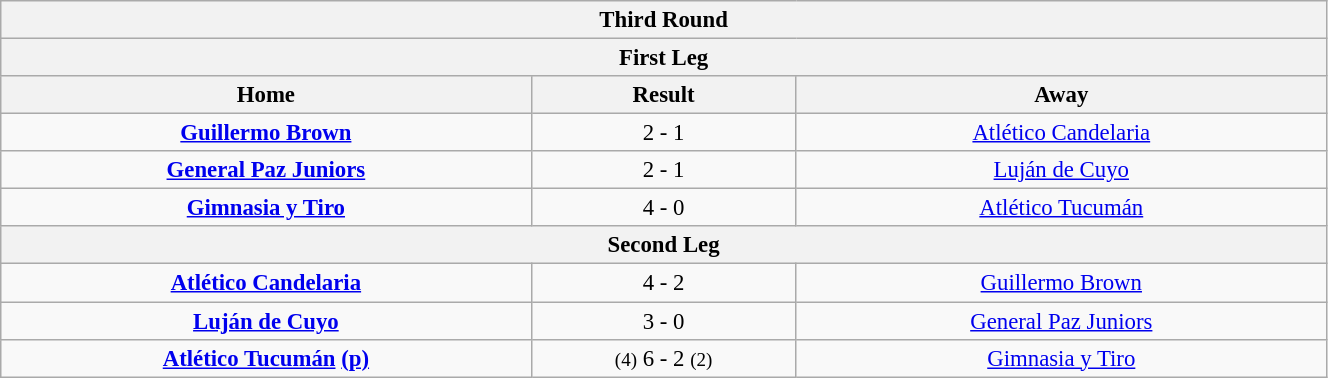<table align=center class="wikitable collapsible collapsed" style="font-size:95%; text-align: center; width: 70%;">
<tr>
<th colspan=100% style="with: 100%;" align=center>Third Round</th>
</tr>
<tr>
<th colspan=100% style="with: 75%;" align=center>First Leg</th>
</tr>
<tr>
<th width=30%>Home</th>
<th width=15%>Result</th>
<th width=30%>Away</th>
</tr>
<tr align=center>
<td><strong><a href='#'>Guillermo Brown</a></strong></td>
<td>2 - 1</td>
<td><a href='#'>Atlético Candelaria</a></td>
</tr>
<tr align=center>
<td><strong><a href='#'>General Paz Juniors</a></strong></td>
<td>2 - 1</td>
<td><a href='#'>Luján de Cuyo</a></td>
</tr>
<tr align=center>
<td><strong><a href='#'>Gimnasia y Tiro</a></strong></td>
<td>4 - 0</td>
<td><a href='#'>Atlético Tucumán</a></td>
</tr>
<tr>
<th colspan=100% style="with: 75%;" align=center>Second Leg</th>
</tr>
<tr align=center>
<td><strong><a href='#'>Atlético Candelaria</a></strong></td>
<td>4 - 2</td>
<td><a href='#'>Guillermo Brown</a></td>
</tr>
<tr align=center>
<td><strong><a href='#'>Luján de Cuyo</a></strong></td>
<td>3 - 0</td>
<td><a href='#'>General Paz Juniors</a></td>
</tr>
<tr align=center>
<td><strong><a href='#'>Atlético Tucumán</a> <a href='#'>(p)</a></strong></td>
<td><small>(4)</small> 6 - 2 <small>(2)</small></td>
<td><a href='#'>Gimnasia y Tiro</a></td>
</tr>
</table>
